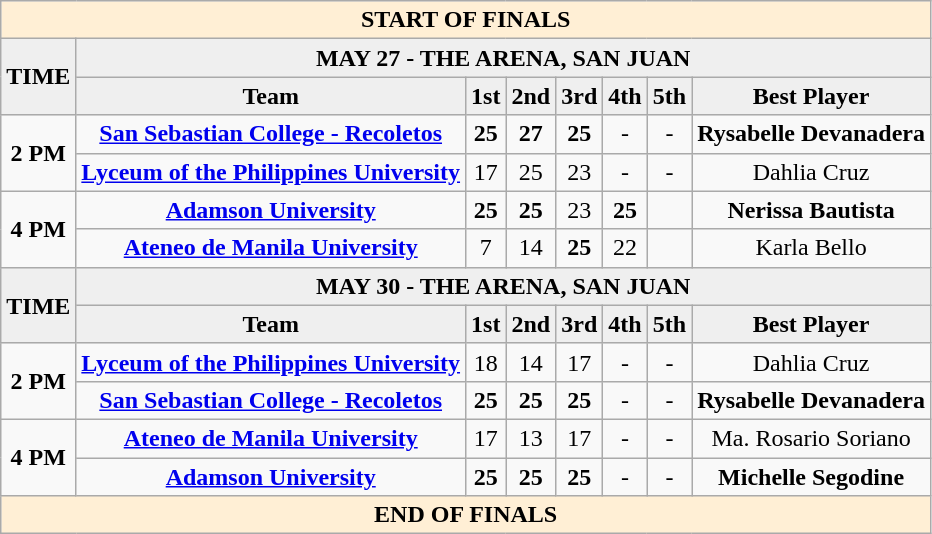<table class="wikitable" style="text-align: center">
<tr style="background:papayawhip;">
<td colspan=8><strong>START OF FINALS</strong></td>
</tr>
<tr style="background:#efefef;">
<td rowspan=2><strong>TIME</strong></td>
<td colspan=7><strong>MAY 27 - THE ARENA, SAN JUAN </strong></td>
</tr>
<tr style="background:#efefef;">
<td><strong>Team</strong></td>
<td><strong>1st</strong></td>
<td><strong>2nd</strong></td>
<td><strong>3rd</strong></td>
<td><strong>4th</strong></td>
<td><strong>5th</strong></td>
<td><strong>Best Player</strong></td>
</tr>
<tr>
<td rowspan=2><strong>2 PM</strong></td>
<td><strong> <a href='#'>San Sebastian College - Recoletos</a></strong></td>
<td><strong>25</strong></td>
<td><strong>27</strong></td>
<td><strong>25</strong></td>
<td>-</td>
<td>-</td>
<td><strong>Rysabelle Devanadera</strong></td>
</tr>
<tr>
<td><strong> <a href='#'>Lyceum of the Philippines University</a></strong></td>
<td>17</td>
<td>25</td>
<td>23</td>
<td>-</td>
<td>-</td>
<td>Dahlia Cruz</td>
</tr>
<tr>
<td rowspan=2><strong>4 PM</strong></td>
<td><strong><a href='#'>Adamson University</a></strong></td>
<td><strong>25</strong></td>
<td><strong>25</strong></td>
<td>23</td>
<td><strong>25</strong></td>
<td></td>
<td><strong>Nerissa Bautista</strong></td>
</tr>
<tr>
<td><strong><a href='#'>Ateneo de Manila University</a></strong></td>
<td>7</td>
<td>14</td>
<td><strong>25</strong></td>
<td>22</td>
<td></td>
<td>Karla Bello</td>
</tr>
<tr style="background:#efefef;">
<td rowspan=2><strong>TIME</strong></td>
<td colspan=7><strong>MAY 30 - THE ARENA, SAN JUAN</strong></td>
</tr>
<tr style="background:#efefef;">
<td><strong>Team</strong></td>
<td><strong>1st</strong></td>
<td><strong>2nd</strong></td>
<td><strong>3rd</strong></td>
<td><strong>4th</strong></td>
<td><strong>5th</strong></td>
<td><strong>Best Player</strong></td>
</tr>
<tr>
<td rowspan=2><strong>2 PM</strong></td>
<td><strong><a href='#'>Lyceum of the Philippines University</a></strong></td>
<td>18</td>
<td>14</td>
<td>17</td>
<td>-</td>
<td>-</td>
<td>Dahlia Cruz</td>
</tr>
<tr>
<td><strong> <a href='#'>San Sebastian College - Recoletos</a></strong></td>
<td><strong>25</strong></td>
<td><strong>25</strong></td>
<td><strong>25</strong></td>
<td>-</td>
<td>-</td>
<td><strong>Rysabelle Devanadera</strong></td>
</tr>
<tr>
<td rowspan=2><strong>4 PM</strong></td>
<td><strong><a href='#'>Ateneo de Manila University</a></strong></td>
<td>17</td>
<td>13</td>
<td>17</td>
<td>-</td>
<td>-</td>
<td>Ma. Rosario Soriano</td>
</tr>
<tr>
<td><strong><a href='#'>Adamson University</a></strong></td>
<td><strong>25</strong></td>
<td><strong>25</strong></td>
<td><strong>25</strong></td>
<td>-</td>
<td>-</td>
<td><strong>Michelle Segodine</strong></td>
</tr>
<tr style="background:papayawhip;">
<td colspan=8><strong>END OF FINALS</strong></td>
</tr>
</table>
